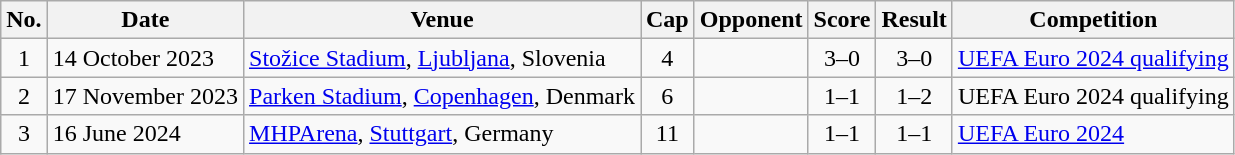<table class="wikitable sortable">
<tr>
<th scope="col">No.</th>
<th scope="col">Date</th>
<th scope="col">Venue</th>
<th scope="col">Cap</th>
<th scope="col">Opponent</th>
<th scope="col">Score</th>
<th scope="col">Result</th>
<th scope="col">Competition</th>
</tr>
<tr>
<td align="center">1</td>
<td>14 October 2023</td>
<td><a href='#'>Stožice Stadium</a>, <a href='#'>Ljubljana</a>, Slovenia</td>
<td align=center>4</td>
<td></td>
<td align=center>3–0</td>
<td align=center>3–0</td>
<td><a href='#'>UEFA Euro 2024 qualifying</a></td>
</tr>
<tr>
<td align="center">2</td>
<td>17 November 2023</td>
<td><a href='#'>Parken Stadium</a>, <a href='#'>Copenhagen</a>, Denmark</td>
<td align="center">6</td>
<td></td>
<td align="center">1–1</td>
<td align="center">1–2</td>
<td>UEFA Euro 2024 qualifying</td>
</tr>
<tr>
<td align="center">3</td>
<td>16 June 2024</td>
<td><a href='#'>MHPArena</a>, <a href='#'>Stuttgart</a>, Germany</td>
<td align="center">11</td>
<td></td>
<td align="center">1–1</td>
<td align="center">1–1</td>
<td><a href='#'>UEFA Euro 2024</a></td>
</tr>
</table>
